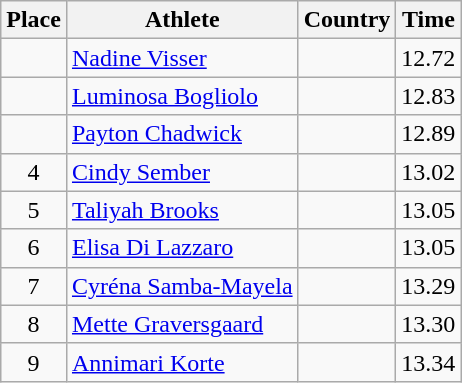<table class="wikitable mw-datatable sortable">
<tr>
<th>Place</th>
<th>Athlete</th>
<th>Country</th>
<th>Time</th>
</tr>
<tr>
<td align=center></td>
<td><a href='#'>Nadine Visser</a></td>
<td></td>
<td>12.72</td>
</tr>
<tr>
<td align=center></td>
<td><a href='#'>Luminosa Bogliolo</a></td>
<td></td>
<td>12.83</td>
</tr>
<tr>
<td align=center></td>
<td><a href='#'>Payton Chadwick</a></td>
<td></td>
<td>12.89</td>
</tr>
<tr>
<td align=center>4</td>
<td><a href='#'>Cindy Sember</a></td>
<td></td>
<td>13.02</td>
</tr>
<tr>
<td align=center>5</td>
<td><a href='#'>Taliyah Brooks</a></td>
<td></td>
<td>13.05</td>
</tr>
<tr>
<td align=center>6</td>
<td><a href='#'>Elisa Di Lazzaro</a></td>
<td></td>
<td>13.05 </td>
</tr>
<tr>
<td align=center>7</td>
<td><a href='#'>Cyréna Samba-Mayela</a></td>
<td></td>
<td>13.29</td>
</tr>
<tr>
<td align=center>8</td>
<td><a href='#'>Mette Graversgaard</a></td>
<td></td>
<td>13.30</td>
</tr>
<tr>
<td align=center>9</td>
<td><a href='#'>Annimari Korte</a></td>
<td></td>
<td>13.34</td>
</tr>
</table>
